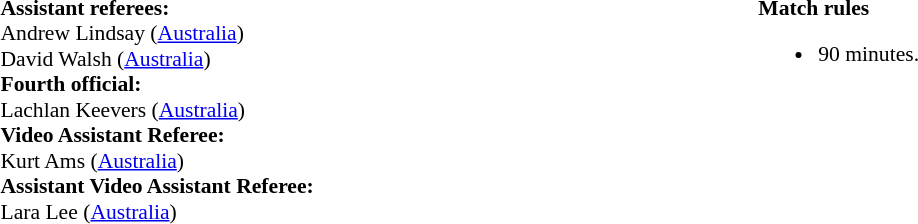<table style="width:100%; font-size:90%;">
<tr>
<td><br><strong>Assistant referees:</strong>
<br>Andrew Lindsay (<a href='#'>Australia</a>)
<br>David Walsh (<a href='#'>Australia</a>)
<br><strong>Fourth official:</strong>
<br>Lachlan Keevers (<a href='#'>Australia</a>)
<br><strong>Video Assistant Referee:</strong>
<br>Kurt Ams (<a href='#'>Australia</a>)
<br><strong>Assistant Video Assistant Referee:</strong>
<br>Lara Lee (<a href='#'>Australia</a>)</td>
<td style="width:60%; vertical-align:top;"><br><strong>Match rules</strong><ul><li>90 minutes.</li></ul></td>
</tr>
</table>
